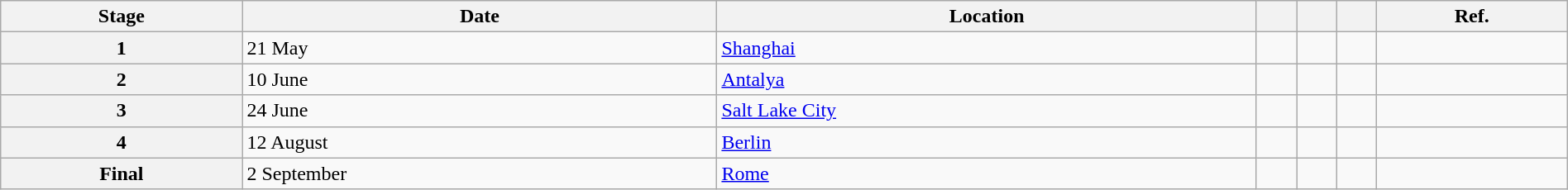<table class="wikitable" style="width:100%">
<tr>
<th>Stage</th>
<th>Date</th>
<th>Location</th>
<th></th>
<th></th>
<th></th>
<th>Ref.</th>
</tr>
<tr>
<th>1</th>
<td>21 May</td>
<td> <a href='#'>Shanghai</a></td>
<td></td>
<td></td>
<td></td>
<td></td>
</tr>
<tr>
<th>2</th>
<td>10 June</td>
<td> <a href='#'>Antalya</a></td>
<td></td>
<td></td>
<td></td>
<td></td>
</tr>
<tr>
<th>3</th>
<td>24 June</td>
<td> <a href='#'>Salt Lake City</a></td>
<td></td>
<td></td>
<td></td>
<td></td>
</tr>
<tr>
<th>4</th>
<td>12 August</td>
<td> <a href='#'>Berlin</a></td>
<td></td>
<td></td>
<td></td>
<td></td>
</tr>
<tr>
<th>Final</th>
<td>2 September</td>
<td> <a href='#'>Rome</a></td>
<td></td>
<td></td>
<td></td>
<td></td>
</tr>
</table>
